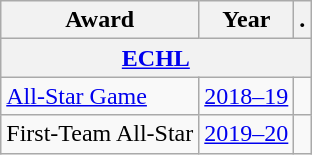<table class="wikitable">
<tr>
<th>Award</th>
<th>Year</th>
<th>.</th>
</tr>
<tr>
<th colspan="3"><a href='#'>ECHL</a></th>
</tr>
<tr>
<td><a href='#'>All-Star Game</a></td>
<td><a href='#'>2018–19</a></td>
<td></td>
</tr>
<tr>
<td>First-Team All-Star</td>
<td><a href='#'>2019–20</a></td>
<td></td>
</tr>
</table>
